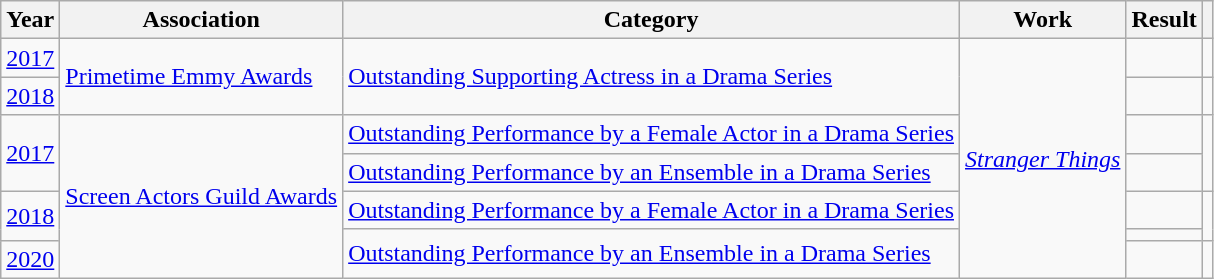<table class="wikitable sortable plainrowheaders">
<tr>
<th>Year</th>
<th>Association</th>
<th>Category</th>
<th>Work</th>
<th>Result</th>
<th class="unsortable"></th>
</tr>
<tr>
<td><a href='#'>2017</a></td>
<td rowspan="2"><a href='#'>Primetime Emmy Awards</a></td>
<td rowspan="2"><a href='#'>Outstanding Supporting Actress in a Drama Series</a></td>
<td rowspan="7"><em><a href='#'>Stranger Things</a></em></td>
<td></td>
<td style="text-align:center;"></td>
</tr>
<tr>
<td><a href='#'>2018</a></td>
<td></td>
<td style="text-align:center;"></td>
</tr>
<tr>
<td rowspan="2"><a href='#'>2017</a></td>
<td rowspan="5"><a href='#'>Screen Actors Guild Awards</a></td>
<td><a href='#'>Outstanding Performance by a Female Actor in a Drama Series</a></td>
<td></td>
<td rowspan="2" style="text-align:center;"></td>
</tr>
<tr>
<td><a href='#'>Outstanding Performance by an Ensemble in a Drama Series</a></td>
<td></td>
</tr>
<tr>
<td rowspan="2"><a href='#'>2018</a></td>
<td><a href='#'>Outstanding Performance by a Female Actor in a Drama Series</a></td>
<td></td>
<td rowspan="2" style="text-align:center;"></td>
</tr>
<tr>
<td rowspan="2"><a href='#'>Outstanding Performance by an Ensemble in a Drama Series</a></td>
<td></td>
</tr>
<tr>
<td><a href='#'>2020</a></td>
<td></td>
<td style="text-align:center;"></td>
</tr>
</table>
